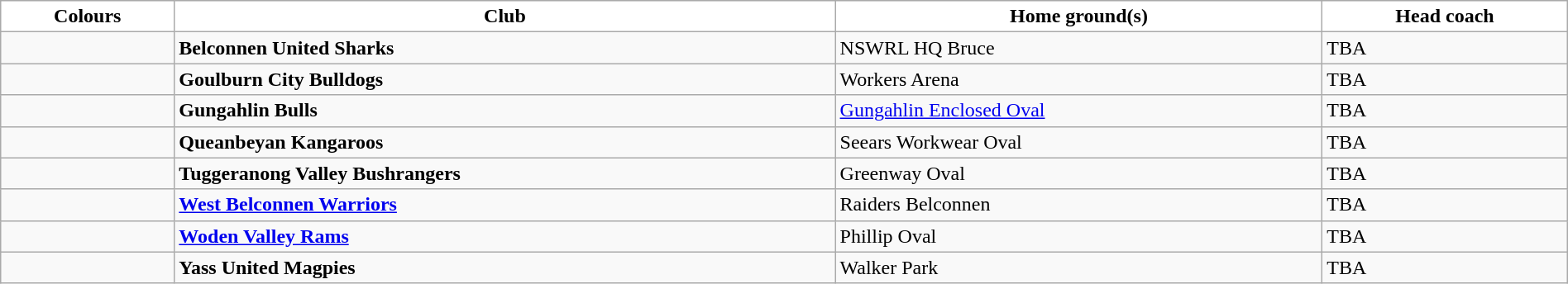<table class="wikitable" style="width:100%; text-align:left">
<tr>
<th style="background:white">Colours</th>
<th style="background:white">Club</th>
<th style="background:white">Home ground(s)</th>
<th style="background:white">Head coach</th>
</tr>
<tr>
<td style="text-align:center"></td>
<td><strong>Belconnen United Sharks</strong></td>
<td>NSWRL HQ Bruce</td>
<td>TBA</td>
</tr>
<tr>
<td style="text-align:center"></td>
<td><strong>Goulburn City Bulldogs</strong></td>
<td>Workers Arena</td>
<td>TBA</td>
</tr>
<tr>
<td style="text-align:center"></td>
<td><strong>Gungahlin Bulls</strong></td>
<td><a href='#'>Gungahlin Enclosed Oval</a></td>
<td>TBA</td>
</tr>
<tr>
<td style="text-align:center"></td>
<td><strong>Queanbeyan Kangaroos</strong></td>
<td>Seears Workwear Oval</td>
<td>TBA</td>
</tr>
<tr>
<td style="text-align:center"></td>
<td><strong>Tuggeranong Valley Bushrangers</strong></td>
<td>Greenway Oval</td>
<td>TBA</td>
</tr>
<tr>
<td style="text-align:center"></td>
<td><strong><a href='#'>West Belconnen Warriors</a></strong></td>
<td>Raiders Belconnen</td>
<td>TBA</td>
</tr>
<tr>
<td style="text-align:center"></td>
<td><strong><a href='#'>Woden Valley Rams</a></strong></td>
<td>Phillip Oval</td>
<td>TBA</td>
</tr>
<tr>
<td style="text-align:center"></td>
<td><strong>Yass United Magpies</strong></td>
<td>Walker Park</td>
<td>TBA</td>
</tr>
</table>
